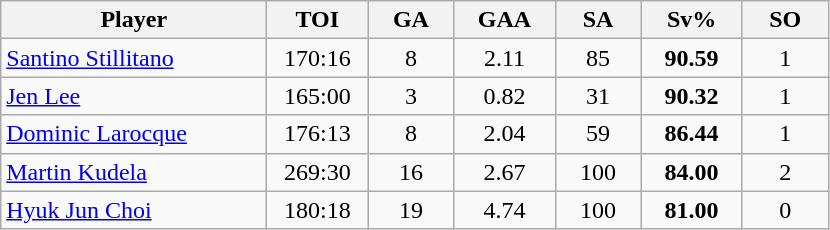<table class="wikitable sortable" style="text-align:center;">
<tr>
<th style="width:170px;">Player</th>
<th style="width:60px;">TOI</th>
<th style="width:50px;">GA</th>
<th style="width:60px;">GAA</th>
<th style="width:50px;">SA</th>
<th style="width:60px;">Sv%</th>
<th style="width:50px;">SO</th>
</tr>
<tr>
<td align="left"> <a href='#'>Santino Stillitano</a></td>
<td>170:16</td>
<td>8</td>
<td>2.11</td>
<td>85</td>
<td><strong>90.59</strong></td>
<td>1</td>
</tr>
<tr>
<td align="left"> <a href='#'>Jen Lee</a></td>
<td>165:00</td>
<td>3</td>
<td>0.82</td>
<td>31</td>
<td><strong>90.32</strong></td>
<td>1</td>
</tr>
<tr>
<td align="left"> <a href='#'>Dominic Larocque</a></td>
<td>176:13</td>
<td>8</td>
<td>2.04</td>
<td>59</td>
<td><strong>86.44</strong></td>
<td>1</td>
</tr>
<tr>
<td align="left"> <a href='#'>Martin Kudela</a></td>
<td>269:30</td>
<td>16</td>
<td>2.67</td>
<td>100</td>
<td><strong>84.00</strong></td>
<td>2</td>
</tr>
<tr>
<td align="left"> <a href='#'>Hyuk Jun Choi</a></td>
<td>180:18</td>
<td>19</td>
<td>4.74</td>
<td>100</td>
<td><strong>81.00</strong></td>
<td>0</td>
</tr>
</table>
